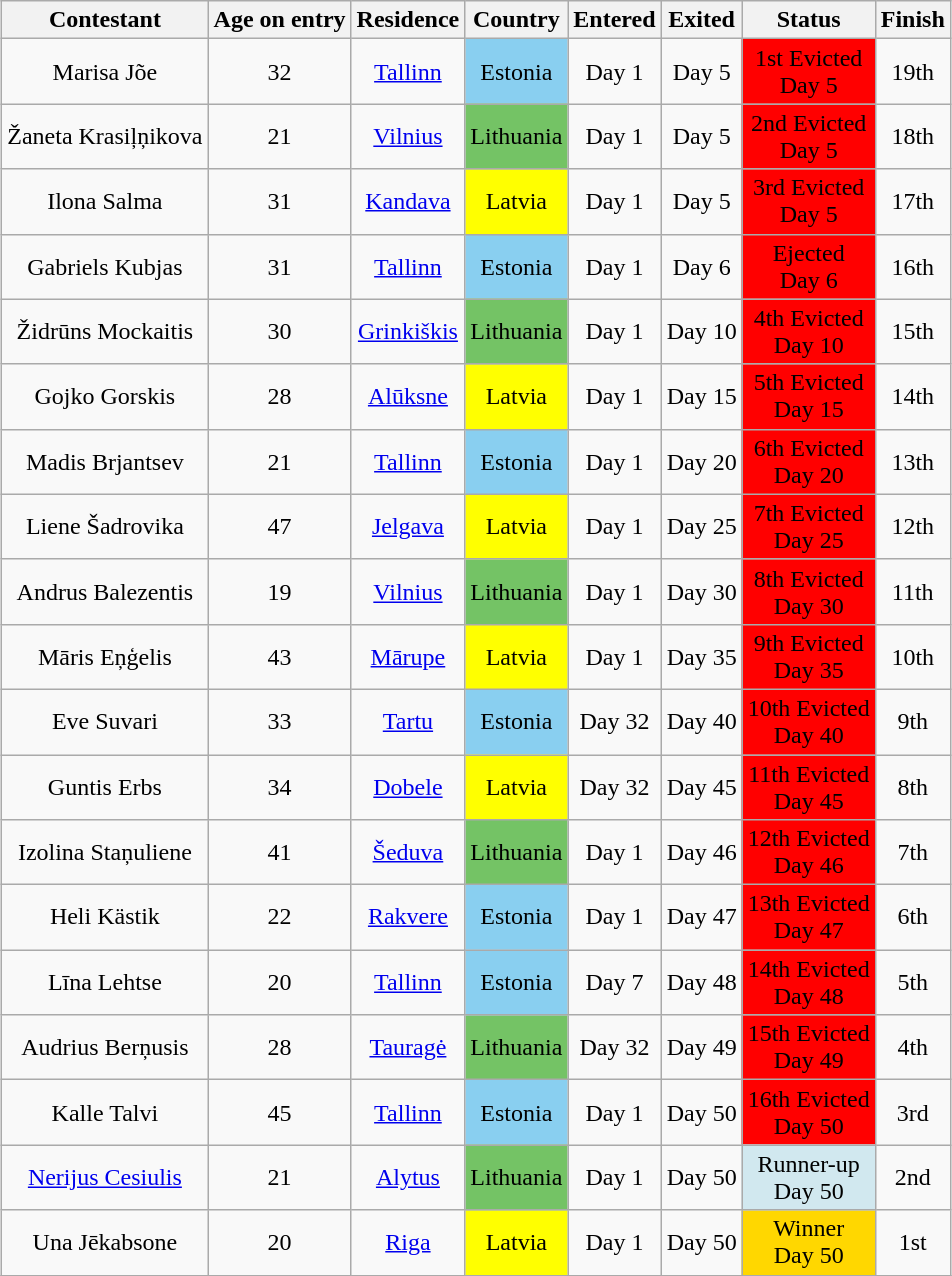<table class="wikitable sortable" style="margin:auto; text-align:center">
<tr>
<th>Contestant</th>
<th>Age on entry</th>
<th>Residence</th>
<th>Country</th>
<th>Entered</th>
<th>Exited</th>
<th>Status</th>
<th>Finish</th>
</tr>
<tr>
<td>Marisa Jõe</td>
<td>32</td>
<td><a href='#'>Tallinn</a></td>
<td bgcolor="#89CFF0" align=center>Estonia</td>
<td>Day 1</td>
<td>Day 5</td>
<td style="background:#ff0000;">1st Evicted<br>Day 5</td>
<td>19th</td>
</tr>
<tr>
<td>Žaneta Krasiļņikova</td>
<td>21</td>
<td><a href='#'>Vilnius</a></td>
<td bgcolor="#74C365" align=center>Lithuania</td>
<td>Day 1</td>
<td>Day 5</td>
<td style="background:#ff0000;">2nd Evicted<br>Day 5</td>
<td>18th</td>
</tr>
<tr>
<td>Ilona Salma</td>
<td>31</td>
<td><a href='#'>Kandava</a></td>
<td bgcolor="yellow" align=center>Latvia</td>
<td>Day 1</td>
<td>Day 5</td>
<td style="background:#ff0000;">3rd Evicted<br>Day 5</td>
<td>17th</td>
</tr>
<tr>
<td>Gabriels Kubjas</td>
<td>31</td>
<td><a href='#'>Tallinn</a></td>
<td bgcolor="#89CFF0" align=center>Estonia</td>
<td>Day 1</td>
<td>Day 6</td>
<td style="background:#ff0000;">Ejected<br>Day 6</td>
<td>16th</td>
</tr>
<tr>
<td>Židrūns Mockaitis</td>
<td>30</td>
<td><a href='#'>Grinkiškis</a></td>
<td bgcolor="#74C365" align=center>Lithuania</td>
<td>Day 1</td>
<td>Day 10</td>
<td style="background:#ff0000;">4th Evicted<br>Day 10</td>
<td>15th</td>
</tr>
<tr>
<td>Gojko Gorskis</td>
<td>28</td>
<td><a href='#'>Alūksne</a></td>
<td bgcolor="yellow" align=center>Latvia</td>
<td>Day 1</td>
<td>Day 15</td>
<td style="background:#ff0000;">5th Evicted<br>Day 15</td>
<td>14th</td>
</tr>
<tr>
<td>Madis Brjantsev</td>
<td>21</td>
<td><a href='#'>Tallinn</a></td>
<td bgcolor="#89CFF0" align=center>Estonia</td>
<td>Day 1</td>
<td>Day 20</td>
<td style="background:#ff0000;">6th Evicted<br>Day 20</td>
<td>13th</td>
</tr>
<tr>
<td>Liene Šadrovika</td>
<td>47</td>
<td><a href='#'>Jelgava</a></td>
<td bgcolor="yellow" align=center>Latvia</td>
<td>Day 1</td>
<td>Day 25</td>
<td style="background:#ff0000;">7th Evicted<br>Day 25</td>
<td>12th</td>
</tr>
<tr>
<td>Andrus Balezentis</td>
<td>19</td>
<td><a href='#'>Vilnius</a></td>
<td bgcolor="#74C365" align=center>Lithuania</td>
<td>Day 1</td>
<td>Day 30</td>
<td style="background:#ff0000;">8th Evicted<br>Day 30</td>
<td>11th</td>
</tr>
<tr>
<td>Māris Eņģelis</td>
<td>43</td>
<td><a href='#'>Mārupe</a></td>
<td bgcolor="yellow" align=center>Latvia</td>
<td>Day 1</td>
<td>Day 35</td>
<td style="background:#ff0000;">9th Evicted<br>Day 35</td>
<td>10th</td>
</tr>
<tr>
<td>Eve Suvari</td>
<td>33</td>
<td><a href='#'>Tartu</a></td>
<td bgcolor="#89CFF0" align=center>Estonia</td>
<td>Day 32</td>
<td>Day 40</td>
<td style="background:#ff0000;">10th Evicted<br>Day 40</td>
<td>9th</td>
</tr>
<tr>
<td>Guntis Erbs</td>
<td>34</td>
<td><a href='#'>Dobele</a></td>
<td bgcolor="yellow" align=center>Latvia</td>
<td>Day 32</td>
<td>Day 45</td>
<td style="background:#ff0000;">11th Evicted<br>Day 45</td>
<td>8th</td>
</tr>
<tr>
<td>Izolina Staņuliene</td>
<td>41</td>
<td><a href='#'>Šeduva</a></td>
<td bgcolor="#74C365" align=center>Lithuania</td>
<td>Day 1</td>
<td>Day 46</td>
<td style="background:#ff0000;">12th Evicted<br>Day 46</td>
<td>7th</td>
</tr>
<tr>
<td>Heli Kästik</td>
<td>22</td>
<td><a href='#'>Rakvere</a></td>
<td bgcolor="#89CFF0" align=center>Estonia</td>
<td>Day 1</td>
<td>Day 47</td>
<td style="background:#ff0000;">13th Evicted<br>Day 47</td>
<td>6th</td>
</tr>
<tr>
<td>Līna Lehtse</td>
<td>20</td>
<td><a href='#'>Tallinn</a></td>
<td bgcolor="#89CFF0" align=center>Estonia</td>
<td>Day 7</td>
<td>Day 48</td>
<td style="background:#ff0000;">14th Evicted<br>Day 48</td>
<td>5th</td>
</tr>
<tr>
<td>Audrius Berņusis</td>
<td>28</td>
<td><a href='#'>Tauragė</a></td>
<td bgcolor="#74C365" align=center>Lithuania</td>
<td>Day 32</td>
<td>Day 49</td>
<td style="background:#ff0000;">15th Evicted<br>Day 49</td>
<td>4th</td>
</tr>
<tr>
<td>Kalle Talvi</td>
<td>45</td>
<td><a href='#'>Tallinn</a></td>
<td bgcolor="#89CFF0" align=center>Estonia</td>
<td>Day 1</td>
<td>Day 50</td>
<td style="background:#ff0000;">16th Evicted<br>Day 50</td>
<td>3rd</td>
</tr>
<tr>
<td><a href='#'>Nerijus Cesiulis</a></td>
<td>21</td>
<td><a href='#'>Alytus</a></td>
<td bgcolor="#74C365" align=center>Lithuania</td>
<td>Day 1</td>
<td>Day 50</td>
<td style="background:#D1E8EF;">Runner-up<br>Day 50</td>
<td>2nd</td>
</tr>
<tr>
<td>Una Jēkabsone</td>
<td>20</td>
<td><a href='#'>Riga</a></td>
<td bgcolor="yellow" align=center>Latvia</td>
<td>Day 1</td>
<td>Day 50</td>
<td style="background:gold;">Winner<br>Day 50</td>
<td>1st</td>
</tr>
<tr>
</tr>
</table>
